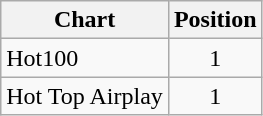<table class="wikitable">
<tr>
<th>Chart</th>
<th>Position</th>
</tr>
<tr>
<td>Hot100</td>
<td align="center">1</td>
</tr>
<tr>
<td>Hot Top Airplay</td>
<td align="center">1</td>
</tr>
</table>
